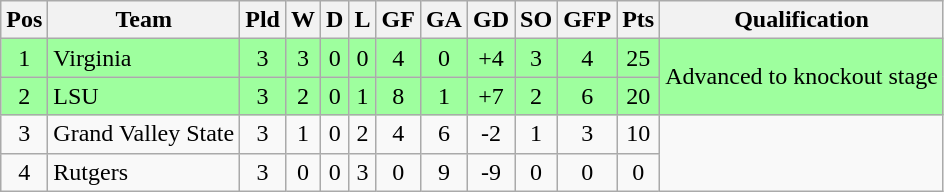<table class="wikitable" style="text-align:center"; margin: 1em auto">
<tr>
<th>Pos</th>
<th>Team</th>
<th>Pld</th>
<th>W</th>
<th>D</th>
<th>L</th>
<th>GF</th>
<th>GA</th>
<th>GD</th>
<th>SO</th>
<th>GFP</th>
<th>Pts</th>
<th>Qualification</th>
</tr>
<tr bgcolor="#9eff9e">
<td>1</td>
<td style="text-align:left">Virginia</td>
<td>3</td>
<td>3</td>
<td>0</td>
<td>0</td>
<td>4</td>
<td>0</td>
<td>+4</td>
<td>3</td>
<td>4</td>
<td>25</td>
<td rowspan="2">Advanced to knockout stage</td>
</tr>
<tr bgcolor="#9eff9e">
<td>2</td>
<td style="text-align:left">LSU</td>
<td>3</td>
<td>2</td>
<td>0</td>
<td>1</td>
<td>8</td>
<td>1</td>
<td>+7</td>
<td>2</td>
<td>6</td>
<td>20</td>
</tr>
<tr>
<td>3</td>
<td style="text-align:left">Grand Valley State</td>
<td>3</td>
<td>1</td>
<td>0</td>
<td>2</td>
<td>4</td>
<td>6</td>
<td>-2</td>
<td>1</td>
<td>3</td>
<td>10</td>
<td rowspan="2"></td>
</tr>
<tr>
<td>4</td>
<td style="text-align:left">Rutgers</td>
<td>3</td>
<td>0</td>
<td>0</td>
<td>3</td>
<td>0</td>
<td>9</td>
<td>-9</td>
<td>0</td>
<td>0</td>
<td>0</td>
</tr>
</table>
